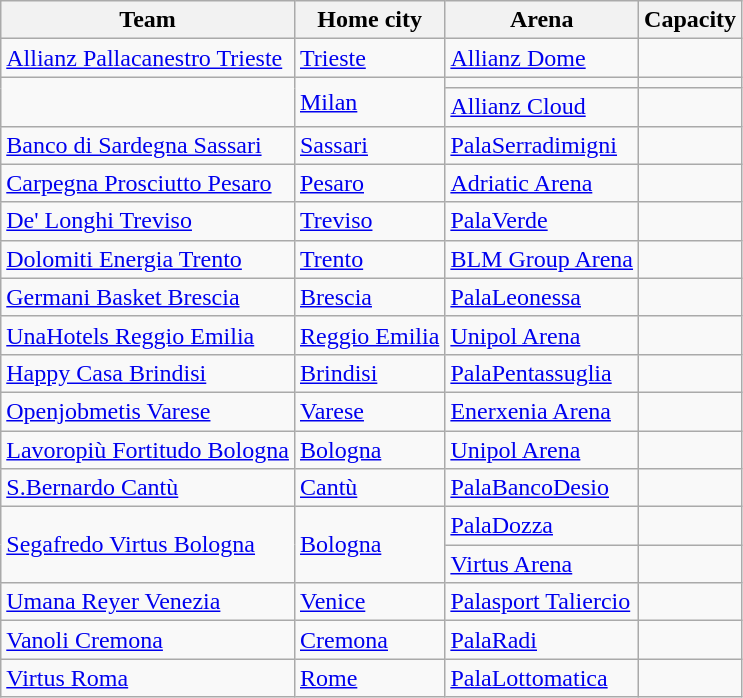<table class="wikitable sortable" style="margin:1em 2em 1em 1em;">
<tr>
<th>Team</th>
<th>Home city</th>
<th>Arena</th>
<th>Capacity</th>
</tr>
<tr>
<td><a href='#'>Allianz Pallacanestro Trieste</a></td>
<td><a href='#'>Trieste</a></td>
<td><a href='#'>Allianz Dome</a></td>
<td align=center></td>
</tr>
<tr>
<td rowspan=2></td>
<td rowspan=2><a href='#'>Milan</a></td>
<td></td>
<td align=center></td>
</tr>
<tr>
<td><a href='#'>Allianz Cloud</a></td>
<td align=center></td>
</tr>
<tr>
<td><a href='#'>Banco di Sardegna Sassari</a></td>
<td><a href='#'>Sassari</a></td>
<td><a href='#'>PalaSerradimigni</a></td>
<td align=center></td>
</tr>
<tr>
<td><a href='#'>Carpegna Prosciutto Pesaro</a></td>
<td><a href='#'>Pesaro</a></td>
<td><a href='#'>Adriatic Arena</a></td>
<td align=center></td>
</tr>
<tr>
<td><a href='#'>De' Longhi Treviso</a></td>
<td><a href='#'>Treviso</a></td>
<td><a href='#'>PalaVerde</a></td>
<td align=center></td>
</tr>
<tr>
<td><a href='#'>Dolomiti Energia Trento</a></td>
<td><a href='#'>Trento</a></td>
<td><a href='#'>BLM Group Arena</a></td>
<td align=center></td>
</tr>
<tr>
<td><a href='#'>Germani Basket Brescia</a></td>
<td><a href='#'>Brescia</a></td>
<td><a href='#'>PalaLeonessa</a></td>
<td align=center></td>
</tr>
<tr>
<td><a href='#'>UnaHotels Reggio Emilia</a></td>
<td><a href='#'>Reggio Emilia</a></td>
<td><a href='#'>Unipol Arena</a></td>
<td align=center></td>
</tr>
<tr>
<td><a href='#'>Happy Casa Brindisi</a></td>
<td><a href='#'>Brindisi</a></td>
<td><a href='#'>PalaPentassuglia</a></td>
<td align=center></td>
</tr>
<tr>
<td><a href='#'>Openjobmetis Varese</a></td>
<td><a href='#'>Varese</a></td>
<td><a href='#'>Enerxenia Arena</a></td>
<td align=center></td>
</tr>
<tr>
<td><a href='#'>Lavoropiù Fortitudo Bologna</a></td>
<td><a href='#'>Bologna</a></td>
<td><a href='#'>Unipol Arena</a></td>
<td align=center></td>
</tr>
<tr>
<td><a href='#'>S.Bernardo Cantù</a></td>
<td><a href='#'>Cantù</a></td>
<td><a href='#'>PalaBancoDesio</a></td>
<td align=center></td>
</tr>
<tr>
<td rowspan=2><a href='#'>Segafredo Virtus Bologna</a></td>
<td rowspan=2><a href='#'>Bologna</a></td>
<td><a href='#'>PalaDozza</a></td>
<td align=center></td>
</tr>
<tr>
<td><a href='#'>Virtus Arena</a></td>
<td align=center></td>
</tr>
<tr>
<td><a href='#'>Umana Reyer Venezia</a></td>
<td><a href='#'>Venice</a></td>
<td><a href='#'>Palasport Taliercio</a></td>
<td align=center></td>
</tr>
<tr>
<td><a href='#'>Vanoli Cremona</a></td>
<td><a href='#'>Cremona</a></td>
<td><a href='#'>PalaRadi</a></td>
<td align=center></td>
</tr>
<tr>
<td><a href='#'>Virtus Roma</a></td>
<td><a href='#'>Rome</a></td>
<td><a href='#'>PalaLottomatica</a></td>
<td align=center></td>
</tr>
</table>
